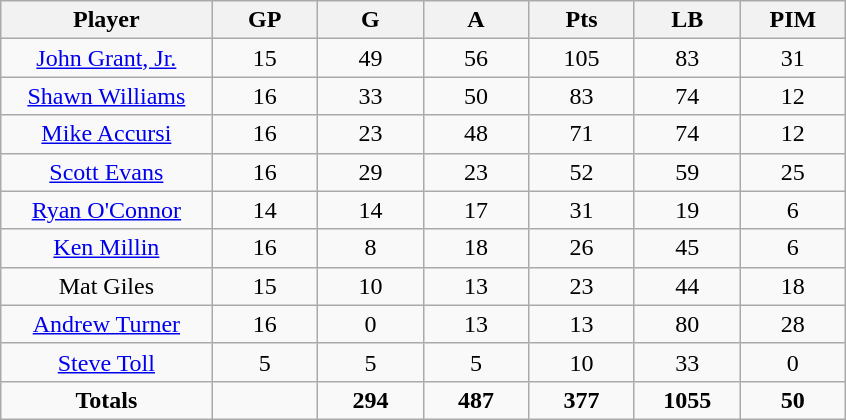<table class="wikitable sortable">
<tr align=center>
<th width="20%">Player</th>
<th width="10%">GP</th>
<th width="10%">G</th>
<th width="10%">A</th>
<th width="10%">Pts</th>
<th width="10%">LB</th>
<th width="10%">PIM</th>
</tr>
<tr align=center>
<td><a href='#'>John Grant, Jr.</a></td>
<td>15</td>
<td>49</td>
<td>56</td>
<td>105</td>
<td>83</td>
<td>31</td>
</tr>
<tr align=center>
<td><a href='#'>Shawn Williams</a></td>
<td>16</td>
<td>33</td>
<td>50</td>
<td>83</td>
<td>74</td>
<td>12</td>
</tr>
<tr align=center>
<td><a href='#'>Mike Accursi</a></td>
<td>16</td>
<td>23</td>
<td>48</td>
<td>71</td>
<td>74</td>
<td>12</td>
</tr>
<tr align=center>
<td><a href='#'>Scott Evans</a></td>
<td>16</td>
<td>29</td>
<td>23</td>
<td>52</td>
<td>59</td>
<td>25</td>
</tr>
<tr align=center>
<td><a href='#'>Ryan O'Connor</a></td>
<td>14</td>
<td>14</td>
<td>17</td>
<td>31</td>
<td>19</td>
<td>6</td>
</tr>
<tr align=center>
<td><a href='#'>Ken Millin</a></td>
<td>16</td>
<td>8</td>
<td>18</td>
<td>26</td>
<td>45</td>
<td>6</td>
</tr>
<tr align=center>
<td>Mat Giles</td>
<td>15</td>
<td>10</td>
<td>13</td>
<td>23</td>
<td>44</td>
<td>18</td>
</tr>
<tr align=center>
<td><a href='#'>Andrew Turner</a></td>
<td>16</td>
<td>0</td>
<td>13</td>
<td>13</td>
<td>80</td>
<td>28</td>
</tr>
<tr align=center>
<td><a href='#'>Steve Toll</a></td>
<td>5</td>
<td>5</td>
<td>5</td>
<td>10</td>
<td>33</td>
<td>0</td>
</tr>
<tr align=center>
<td><strong>Totals</strong></td>
<td></td>
<td><strong>294</strong></td>
<td><strong>487</strong></td>
<td><strong>377</strong></td>
<td><strong>1055</strong></td>
<td><strong>50</strong></td>
</tr>
</table>
